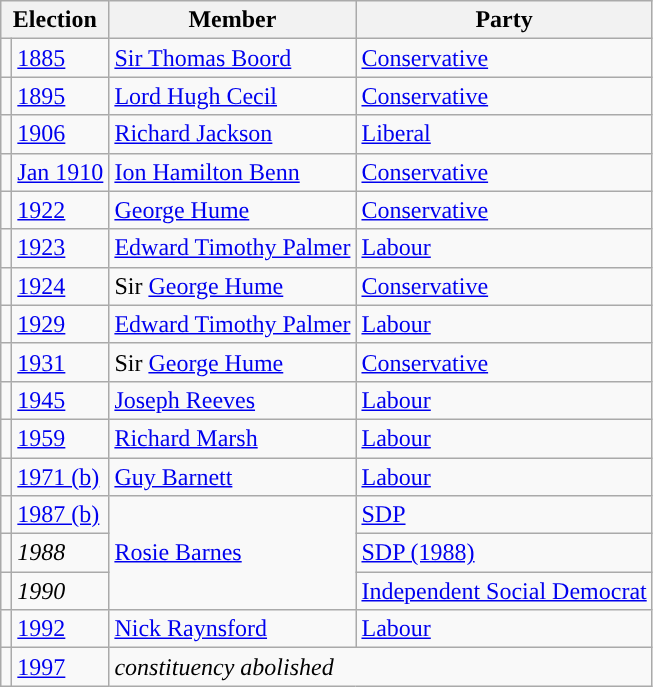<table class="wikitable">
<tr>
<th colspan="2">Election</th>
<th>Member</th>
<th>Party</th>
</tr>
<tr>
<td style="color:inherit;background-color: "></td>
<td><a href='#'>1885</a></td>
<td><a href='#'>Sir Thomas Boord</a></td>
<td><a href='#'>Conservative</a></td>
</tr>
<tr>
<td style="color:inherit;background-color: "></td>
<td><a href='#'>1895</a></td>
<td><a href='#'>Lord Hugh Cecil</a></td>
<td><a href='#'>Conservative</a></td>
</tr>
<tr>
<td style="color:inherit;background-color: "></td>
<td><a href='#'>1906</a></td>
<td><a href='#'>Richard Jackson</a></td>
<td><a href='#'>Liberal</a></td>
</tr>
<tr>
<td style="color:inherit;background-color: "></td>
<td><a href='#'>Jan 1910</a></td>
<td><a href='#'>Ion Hamilton Benn</a></td>
<td><a href='#'>Conservative</a></td>
</tr>
<tr>
<td style="color:inherit;background-color: "></td>
<td><a href='#'>1922</a></td>
<td><a href='#'>George Hume</a></td>
<td><a href='#'>Conservative</a></td>
</tr>
<tr>
<td style="color:inherit;background-color: "></td>
<td><a href='#'>1923</a></td>
<td><a href='#'>Edward Timothy Palmer</a></td>
<td><a href='#'>Labour</a></td>
</tr>
<tr>
<td style="color:inherit;background-color: "></td>
<td><a href='#'>1924</a></td>
<td>Sir <a href='#'>George Hume</a></td>
<td><a href='#'>Conservative</a></td>
</tr>
<tr>
<td style="color:inherit;background-color: "></td>
<td><a href='#'>1929</a></td>
<td><a href='#'>Edward Timothy Palmer</a></td>
<td><a href='#'>Labour</a></td>
</tr>
<tr>
<td style="color:inherit;background-color: "></td>
<td><a href='#'>1931</a></td>
<td>Sir <a href='#'>George Hume</a></td>
<td><a href='#'>Conservative</a></td>
</tr>
<tr>
<td style="color:inherit;background-color: "></td>
<td><a href='#'>1945</a></td>
<td><a href='#'>Joseph Reeves</a></td>
<td><a href='#'>Labour</a></td>
</tr>
<tr>
<td style="color:inherit;background-color: "></td>
<td><a href='#'>1959</a></td>
<td><a href='#'>Richard Marsh</a></td>
<td><a href='#'>Labour</a></td>
</tr>
<tr>
<td style="color:inherit;background-color: "></td>
<td><a href='#'>1971 (b)</a></td>
<td><a href='#'>Guy Barnett</a></td>
<td><a href='#'>Labour</a></td>
</tr>
<tr>
<td style="color:inherit;background-color: "></td>
<td><a href='#'>1987 (b)</a></td>
<td rowspan="3"><a href='#'>Rosie Barnes</a></td>
<td><a href='#'>SDP</a></td>
</tr>
<tr>
<td style="color:inherit;background-color: "></td>
<td><em>1988</em></td>
<td><a href='#'>SDP (1988)</a></td>
</tr>
<tr>
<td style="color:inherit;background-color: "></td>
<td><em>1990</em></td>
<td><a href='#'>Independent Social Democrat</a></td>
</tr>
<tr>
<td style="color:inherit;background-color: "></td>
<td><a href='#'>1992</a></td>
<td><a href='#'>Nick Raynsford</a></td>
<td><a href='#'>Labour</a></td>
</tr>
<tr>
<td></td>
<td><a href='#'>1997</a></td>
<td colspan="2"><em>constituency abolished</em></td>
</tr>
</table>
